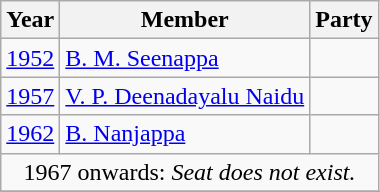<table class="wikitable sortable">
<tr>
<th>Year</th>
<th>Member</th>
<th colspan="2">Party</th>
</tr>
<tr>
<td><a href='#'>1952</a></td>
<td><a href='#'>B. M. Seenappa</a></td>
<td></td>
</tr>
<tr>
<td><a href='#'>1957</a></td>
<td><a href='#'>V. P. Deenadayalu Naidu</a></td>
</tr>
<tr>
<td><a href='#'>1962</a></td>
<td><a href='#'>B. Nanjappa</a></td>
<td></td>
</tr>
<tr>
<td colspan=4 align=center>1967 onwards: <em>Seat does not exist.</em></td>
</tr>
<tr>
</tr>
</table>
